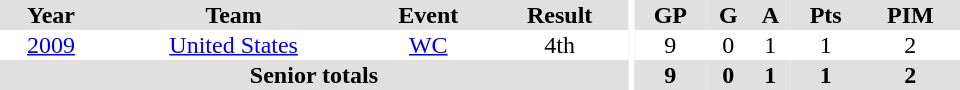<table border="0" cellpadding="1" cellspacing="0" ID="Table3" style="text-align:center; width:40em;">
<tr bgcolor="#e0e0e0">
<th>Year</th>
<th>Team</th>
<th>Event</th>
<th>Result</th>
<th rowspan="102" bgcolor="#ffffff"></th>
<th>GP</th>
<th>G</th>
<th>A</th>
<th>Pts</th>
<th>PIM</th>
</tr>
<tr>
<td><a href='#'>2009</a></td>
<td><a href='#'>United States</a></td>
<td><a href='#'>WC</a></td>
<td>4th</td>
<td>9</td>
<td>0</td>
<td>1</td>
<td>1</td>
<td>2</td>
</tr>
<tr bgcolor="#e0e0e0">
<th colspan="4">Senior totals</th>
<th>9</th>
<th>0</th>
<th>1</th>
<th>1</th>
<th>2</th>
</tr>
</table>
